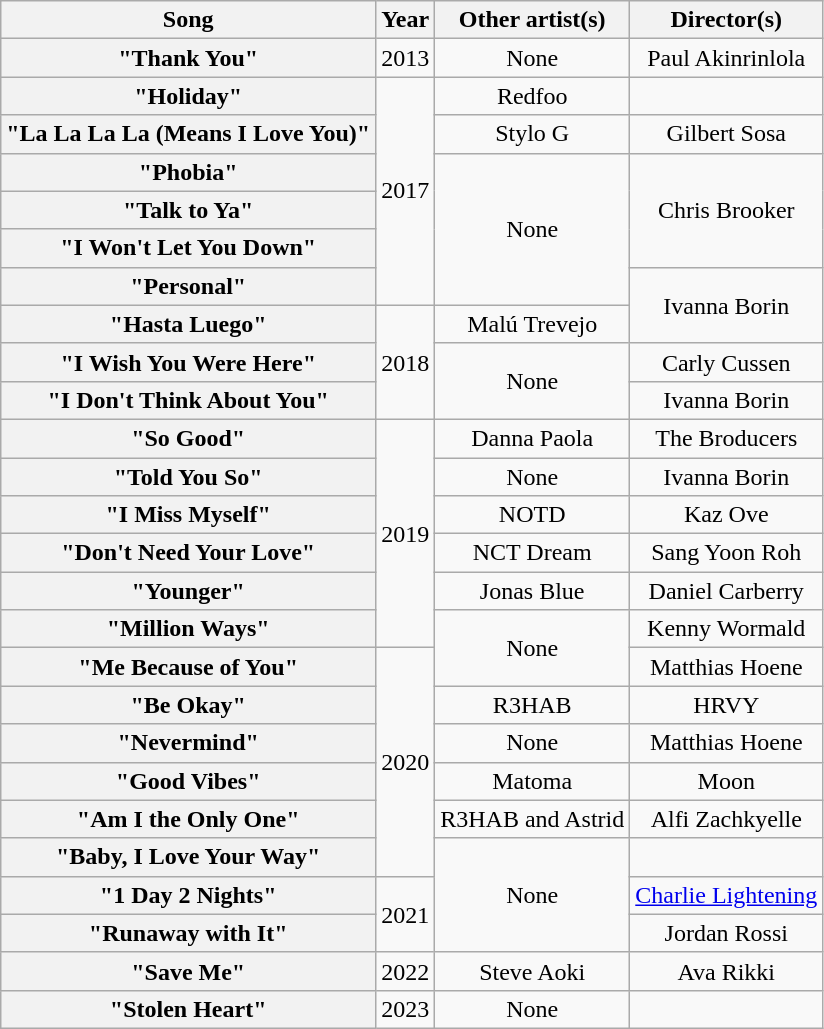<table class="wikitable plainrowheaders" style="text-align:center;">
<tr>
<th scope="col">Song</th>
<th scope="col">Year</th>
<th scope="col">Other artist(s)</th>
<th scope="col">Director(s)</th>
</tr>
<tr>
<th scope="row">"Thank You"</th>
<td>2013</td>
<td>None</td>
<td>Paul Akinrinlola</td>
</tr>
<tr>
<th scope="row">"Holiday"</th>
<td rowspan="6">2017</td>
<td>Redfoo</td>
<td></td>
</tr>
<tr>
<th scope="row">"La La La La (Means I Love You)"</th>
<td>Stylo G</td>
<td>Gilbert Sosa</td>
</tr>
<tr>
<th scope="row">"Phobia"</th>
<td rowspan="4">None</td>
<td rowspan="3">Chris Brooker</td>
</tr>
<tr>
<th scope="row">"Talk to Ya"</th>
</tr>
<tr>
<th scope="row">"I Won't Let You Down"</th>
</tr>
<tr>
<th scope="row">"Personal"</th>
<td rowspan="2">Ivanna Borin</td>
</tr>
<tr>
<th scope="row">"Hasta Luego"</th>
<td rowspan="3">2018</td>
<td>Malú Trevejo</td>
</tr>
<tr>
<th scope="row">"I Wish You Were Here"</th>
<td rowspan="2">None</td>
<td>Carly Cussen</td>
</tr>
<tr>
<th scope="row">"I Don't Think About You"</th>
<td>Ivanna Borin</td>
</tr>
<tr>
<th scope="row">"So Good"</th>
<td rowspan="6">2019</td>
<td>Danna Paola</td>
<td>The Broducers</td>
</tr>
<tr>
<th scope="row">"Told You So"</th>
<td>None</td>
<td>Ivanna Borin</td>
</tr>
<tr>
<th scope="row">"I Miss Myself"</th>
<td>NOTD</td>
<td>Kaz Ove</td>
</tr>
<tr>
<th scope="row">"Don't Need Your Love"</th>
<td>NCT Dream</td>
<td>Sang Yoon Roh</td>
</tr>
<tr>
<th scope="row">"Younger"</th>
<td>Jonas Blue</td>
<td>Daniel Carberry</td>
</tr>
<tr>
<th scope="row">"Million Ways"</th>
<td rowspan="2">None</td>
<td>Kenny Wormald</td>
</tr>
<tr>
<th scope="row">"Me Because of You"</th>
<td rowspan="6">2020</td>
<td>Matthias Hoene</td>
</tr>
<tr>
<th scope="row">"Be Okay"</th>
<td>R3HAB</td>
<td>HRVY</td>
</tr>
<tr>
<th scope="row">"Nevermind"</th>
<td>None</td>
<td>Matthias Hoene</td>
</tr>
<tr>
<th scope="row">"Good Vibes"</th>
<td>Matoma</td>
<td>Moon</td>
</tr>
<tr>
<th scope="row">"Am I the Only One"</th>
<td>R3HAB and Astrid</td>
<td>Alfi Zachkyelle</td>
</tr>
<tr>
<th scope="row">"Baby, I Love Your Way"</th>
<td rowspan="3">None</td>
</tr>
<tr>
<th scope="row">"1 Day 2 Nights"</th>
<td rowspan="2">2021</td>
<td><a href='#'>Charlie Lightening</a></td>
</tr>
<tr>
<th scope="row">"Runaway with It"</th>
<td>Jordan Rossi</td>
</tr>
<tr>
<th scope="row">"Save Me"</th>
<td>2022</td>
<td>Steve Aoki</td>
<td>Ava Rikki</td>
</tr>
<tr>
<th scope="row">"Stolen Heart"</th>
<td>2023</td>
<td>None</td>
</tr>
</table>
